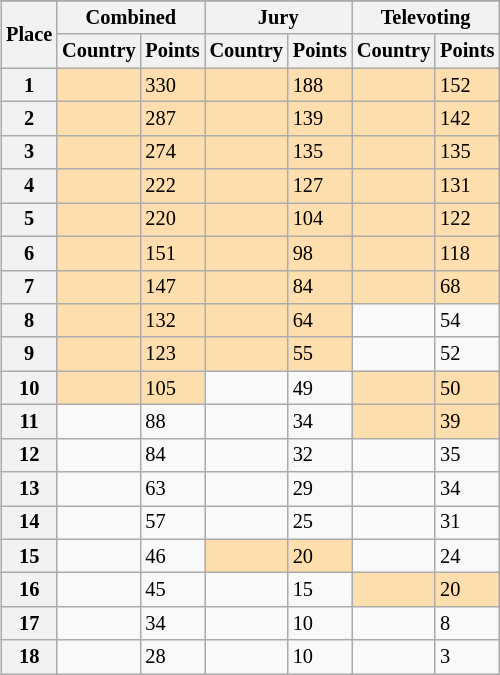<table class="wikitable collapsible plainrowheaders" style="float:right; margin:10px; font-size:85%;">
<tr>
</tr>
<tr>
<th scope="col" rowspan="2">Place</th>
<th scope="col" colspan="2">Combined</th>
<th scope="col" colspan="2">Jury</th>
<th scope="col" colspan="2">Televoting</th>
</tr>
<tr>
<th scope="col">Country</th>
<th scope="col">Points</th>
<th scope="col">Country</th>
<th scope="col">Points</th>
<th scope="col">Country</th>
<th scope="col">Points</th>
</tr>
<tr>
<th scope="row" style="text-align:center">1</th>
<td bgcolor="navajowhite"></td>
<td bgcolor="navajowhite">330</td>
<td bgcolor="navajowhite"></td>
<td bgcolor="navajowhite">188</td>
<td bgcolor="navajowhite"></td>
<td bgcolor="navajowhite">152</td>
</tr>
<tr>
<th scope="row" style="text-align:center">2</th>
<td bgcolor="navajowhite"></td>
<td bgcolor="navajowhite">287</td>
<td bgcolor="navajowhite"></td>
<td bgcolor="navajowhite">139</td>
<td bgcolor="navajowhite"></td>
<td bgcolor="navajowhite">142</td>
</tr>
<tr>
<th scope="row" style="text-align:center">3</th>
<td bgcolor="navajowhite"></td>
<td bgcolor="navajowhite">274</td>
<td bgcolor="navajowhite"></td>
<td bgcolor="navajowhite">135</td>
<td bgcolor="navajowhite"></td>
<td bgcolor="navajowhite">135</td>
</tr>
<tr>
<th scope="row" style="text-align:center">4</th>
<td bgcolor="navajowhite"></td>
<td bgcolor="navajowhite">222</td>
<td bgcolor="navajowhite"></td>
<td bgcolor="navajowhite">127</td>
<td bgcolor="navajowhite"></td>
<td bgcolor="navajowhite">131</td>
</tr>
<tr>
<th scope="row" style="text-align:center">5</th>
<td bgcolor="navajowhite"></td>
<td bgcolor="navajowhite">220</td>
<td bgcolor="navajowhite"></td>
<td bgcolor="navajowhite">104</td>
<td bgcolor="navajowhite"></td>
<td bgcolor="navajowhite">122</td>
</tr>
<tr>
<th scope="row" style="text-align:center">6</th>
<td bgcolor="navajowhite"></td>
<td bgcolor="navajowhite">151</td>
<td bgcolor="navajowhite"></td>
<td bgcolor="navajowhite">98</td>
<td bgcolor="navajowhite"></td>
<td bgcolor="navajowhite">118</td>
</tr>
<tr>
<th scope="row" style="text-align:center">7</th>
<td bgcolor="navajowhite"></td>
<td bgcolor="navajowhite">147</td>
<td bgcolor="navajowhite"></td>
<td bgcolor="navajowhite">84</td>
<td bgcolor="navajowhite"></td>
<td bgcolor="navajowhite">68</td>
</tr>
<tr>
<th scope="row" style="text-align:center">8</th>
<td bgcolor="navajowhite"></td>
<td bgcolor="navajowhite">132</td>
<td bgcolor="navajowhite"></td>
<td bgcolor="navajowhite">64</td>
<td></td>
<td>54</td>
</tr>
<tr>
<th scope="row" style="text-align:center">9</th>
<td bgcolor="navajowhite"></td>
<td bgcolor="navajowhite">123</td>
<td bgcolor="navajowhite"></td>
<td bgcolor="navajowhite">55</td>
<td></td>
<td>52</td>
</tr>
<tr>
<th scope="row" style="text-align:center">10</th>
<td bgcolor="navajowhite"></td>
<td bgcolor="navajowhite">105</td>
<td></td>
<td>49</td>
<td bgcolor="navajowhite"></td>
<td bgcolor="navajowhite">50</td>
</tr>
<tr>
<th scope="row" style="text-align:center">11</th>
<td></td>
<td>88</td>
<td></td>
<td>34</td>
<td bgcolor="navajowhite"></td>
<td bgcolor="navajowhite">39</td>
</tr>
<tr>
<th scope="row" style="text-align:center">12</th>
<td></td>
<td>84</td>
<td></td>
<td>32</td>
<td></td>
<td>35</td>
</tr>
<tr>
<th scope="row" style="text-align:center">13</th>
<td></td>
<td>63</td>
<td></td>
<td>29</td>
<td></td>
<td>34</td>
</tr>
<tr>
<th scope="row" style="text-align:center">14</th>
<td></td>
<td>57</td>
<td></td>
<td>25</td>
<td></td>
<td>31</td>
</tr>
<tr>
<th scope="row" style="text-align:center">15</th>
<td></td>
<td>46</td>
<td bgcolor="navajowhite"></td>
<td bgcolor="navajowhite">20</td>
<td></td>
<td>24</td>
</tr>
<tr>
<th scope="row" style="text-align:center">16</th>
<td></td>
<td>45</td>
<td></td>
<td>15</td>
<td bgcolor="navajowhite"></td>
<td bgcolor="navajowhite">20</td>
</tr>
<tr>
<th scope="row" style="text-align:center">17</th>
<td></td>
<td>34</td>
<td></td>
<td>10</td>
<td></td>
<td>8</td>
</tr>
<tr>
<th scope="row" style="text-align:center">18</th>
<td></td>
<td>28</td>
<td></td>
<td>10</td>
<td></td>
<td>3</td>
</tr>
</table>
